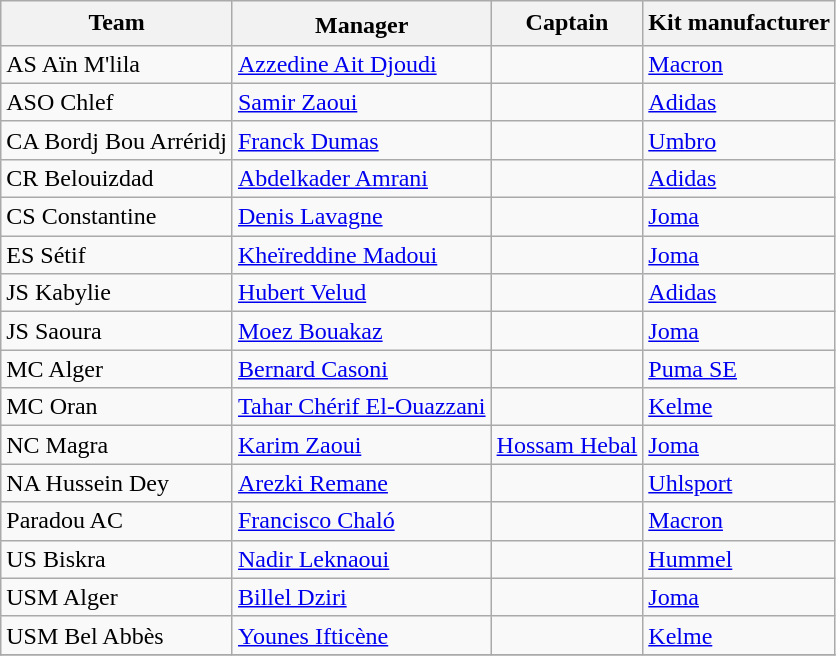<table class="wikitable sortable" style="text-align:left;">
<tr>
<th>Team</th>
<th>Manager<sup></sup></th>
<th>Captain</th>
<th>Kit manufacturer</th>
</tr>
<tr>
<td>AS Aïn M'lila</td>
<td> <a href='#'>Azzedine Ait Djoudi</a></td>
<td> </td>
<td><a href='#'>Macron</a></td>
</tr>
<tr>
<td>ASO Chlef</td>
<td> <a href='#'>Samir Zaoui</a></td>
<td> </td>
<td><a href='#'>Adidas</a></td>
</tr>
<tr>
<td>CA Bordj Bou Arréridj</td>
<td> <a href='#'>Franck Dumas</a></td>
<td> </td>
<td><a href='#'>Umbro</a></td>
</tr>
<tr>
<td>CR Belouizdad</td>
<td> <a href='#'>Abdelkader Amrani</a></td>
<td> </td>
<td><a href='#'>Adidas</a></td>
</tr>
<tr>
<td>CS Constantine</td>
<td> <a href='#'>Denis Lavagne</a></td>
<td> </td>
<td><a href='#'>Joma</a></td>
</tr>
<tr>
<td>ES Sétif</td>
<td> <a href='#'>Kheïreddine Madoui</a></td>
<td> </td>
<td><a href='#'>Joma</a></td>
</tr>
<tr>
<td>JS Kabylie</td>
<td> <a href='#'>Hubert Velud</a></td>
<td> </td>
<td><a href='#'>Adidas</a></td>
</tr>
<tr>
<td>JS Saoura</td>
<td> <a href='#'>Moez Bouakaz</a></td>
<td> </td>
<td><a href='#'>Joma</a></td>
</tr>
<tr>
<td>MC Alger</td>
<td> <a href='#'>Bernard Casoni</a></td>
<td> </td>
<td><a href='#'>Puma SE</a></td>
</tr>
<tr>
<td>MC Oran</td>
<td> <a href='#'>Tahar Chérif El-Ouazzani</a></td>
<td> </td>
<td><a href='#'>Kelme</a></td>
</tr>
<tr>
<td>NC Magra</td>
<td> <a href='#'>Karim Zaoui</a></td>
<td> <a href='#'>Hossam Hebal</a></td>
<td><a href='#'>Joma</a></td>
</tr>
<tr>
<td>NA Hussein Dey</td>
<td> <a href='#'>Arezki Remane</a></td>
<td> </td>
<td><a href='#'>Uhlsport</a></td>
</tr>
<tr>
<td>Paradou AC</td>
<td> <a href='#'>Francisco Chaló</a></td>
<td> </td>
<td><a href='#'>Macron</a></td>
</tr>
<tr>
<td>US Biskra</td>
<td> <a href='#'>Nadir Leknaoui</a></td>
<td> </td>
<td><a href='#'>Hummel</a></td>
</tr>
<tr>
<td>USM Alger</td>
<td> <a href='#'>Billel Dziri</a></td>
<td> </td>
<td><a href='#'>Joma</a></td>
</tr>
<tr>
<td>USM Bel Abbès</td>
<td> <a href='#'>Younes Ifticène</a></td>
<td> </td>
<td><a href='#'>Kelme</a></td>
</tr>
<tr>
</tr>
</table>
